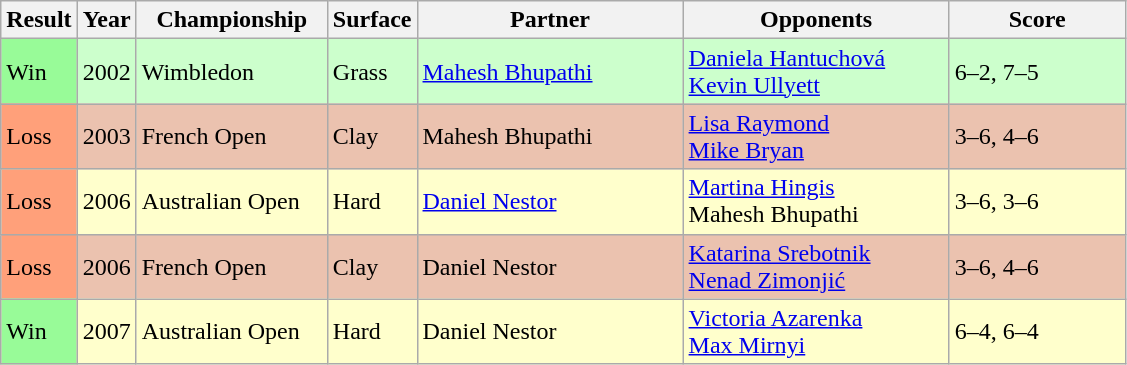<table class="sortable wikitable">
<tr>
<th style="width:40px">Result</th>
<th style="width:30px">Year</th>
<th style="width:120px">Championship</th>
<th style="width:50px">Surface</th>
<th style="width:170px">Partner</th>
<th style="width:170px">Opponents</th>
<th style="width:110px" class="unsortable">Score</th>
</tr>
<tr bgcolor="#CCFFCC">
<td style="background:#98fb98;">Win</td>
<td>2002</td>
<td>Wimbledon</td>
<td>Grass</td>
<td> <a href='#'>Mahesh Bhupathi</a></td>
<td> <a href='#'>Daniela Hantuchová</a> <br>  <a href='#'>Kevin Ullyett</a></td>
<td>6–2, 7–5</td>
</tr>
<tr bgcolor="#EBC2AF">
<td style="background:#ffa07a;">Loss</td>
<td>2003</td>
<td>French Open</td>
<td>Clay</td>
<td> Mahesh Bhupathi</td>
<td> <a href='#'>Lisa Raymond</a> <br>  <a href='#'>Mike Bryan</a></td>
<td>3–6, 4–6</td>
</tr>
<tr bgcolor="#FFFFCC">
<td style="background:#ffa07a;">Loss</td>
<td>2006</td>
<td>Australian Open</td>
<td>Hard</td>
<td> <a href='#'>Daniel Nestor</a></td>
<td> <a href='#'>Martina Hingis</a> <br>  Mahesh Bhupathi</td>
<td>3–6, 3–6</td>
</tr>
<tr bgcolor="#EBC2AF">
<td style="background:#ffa07a;">Loss</td>
<td>2006</td>
<td>French Open</td>
<td>Clay</td>
<td> Daniel Nestor</td>
<td> <a href='#'>Katarina Srebotnik</a> <br>  <a href='#'>Nenad Zimonjić</a></td>
<td>3–6, 4–6</td>
</tr>
<tr bgcolor="#FFFFCC">
<td style="background:#98fb98;">Win</td>
<td>2007</td>
<td>Australian Open</td>
<td>Hard</td>
<td> Daniel Nestor</td>
<td> <a href='#'>Victoria Azarenka</a> <br>  <a href='#'>Max Mirnyi</a></td>
<td>6–4, 6–4</td>
</tr>
</table>
